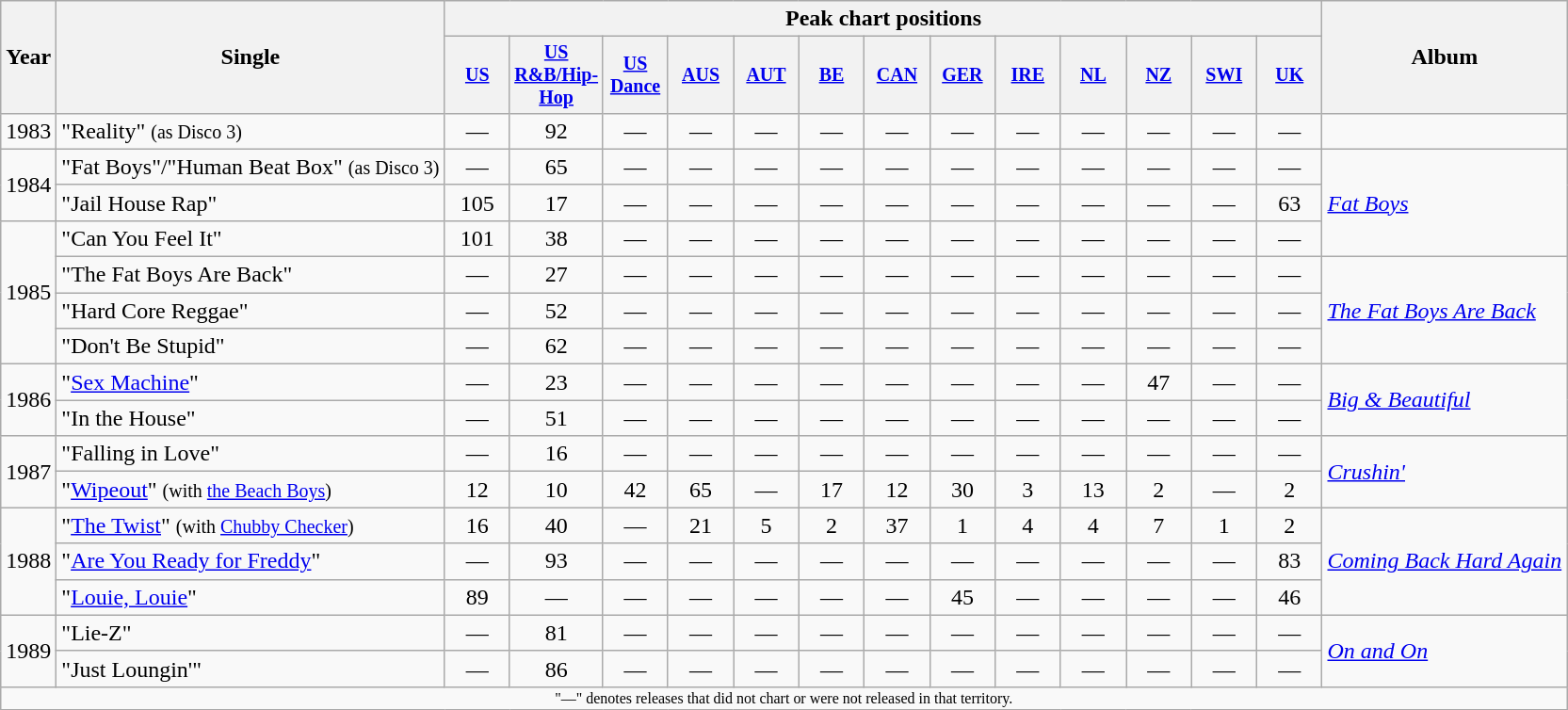<table class="wikitable" style="text-align:center;">
<tr>
<th rowspan="2">Year</th>
<th rowspan="2">Single</th>
<th colspan="13">Peak chart positions</th>
<th rowspan="2">Album</th>
</tr>
<tr style="font-size:smaller;">
<th style="width:40px;"><a href='#'>US</a><br></th>
<th style="width:40px;"><a href='#'>US <br>R&B/Hip-Hop</a><br></th>
<th style="width:40px;"><a href='#'>US<br>Dance</a><br></th>
<th style="width:40px;"><a href='#'>AUS</a><br></th>
<th style="width:40px;"><a href='#'>AUT</a><br></th>
<th style="width:40px;"><a href='#'>BE</a><br></th>
<th style="width:40px;"><a href='#'>CAN</a><br></th>
<th style="width:40px;"><a href='#'>GER</a><br></th>
<th style="width:40px;"><a href='#'>IRE</a><br></th>
<th style="width:40px;"><a href='#'>NL</a><br></th>
<th style="width:40px;"><a href='#'>NZ</a><br></th>
<th style="width:40px;"><a href='#'>SWI</a><br></th>
<th style="width:40px;"><a href='#'>UK</a><br></th>
</tr>
<tr>
<td>1983</td>
<td style="text-align:left;">"Reality" <small>(as Disco 3)</small></td>
<td>—</td>
<td>92</td>
<td>—</td>
<td>—</td>
<td>—</td>
<td>—</td>
<td>—</td>
<td>—</td>
<td>—</td>
<td>—</td>
<td>—</td>
<td>—</td>
<td>—</td>
<td></td>
</tr>
<tr>
<td rowspan="2">1984</td>
<td style="text-align:left;">"Fat Boys"/"Human Beat Box" <small>(as Disco 3)</small></td>
<td>—</td>
<td>65</td>
<td>—</td>
<td>—</td>
<td>—</td>
<td>—</td>
<td>—</td>
<td>—</td>
<td>—</td>
<td>—</td>
<td>—</td>
<td>—</td>
<td>—</td>
<td rowspan="3" style="text-align:left;"><em><a href='#'>Fat Boys</a></em></td>
</tr>
<tr>
<td style="text-align:left;">"Jail House Rap"</td>
<td>105</td>
<td>17</td>
<td>—</td>
<td>—</td>
<td>—</td>
<td>—</td>
<td>—</td>
<td>—</td>
<td>—</td>
<td>—</td>
<td>—</td>
<td>—</td>
<td>63</td>
</tr>
<tr>
<td rowspan="4">1985</td>
<td style="text-align:left;">"Can You Feel It"</td>
<td>101</td>
<td>38</td>
<td>—</td>
<td>—</td>
<td>—</td>
<td>—</td>
<td>—</td>
<td>—</td>
<td>—</td>
<td>—</td>
<td>—</td>
<td>—</td>
<td>—</td>
</tr>
<tr>
<td style="text-align:left;">"The Fat Boys Are Back"</td>
<td>—</td>
<td>27</td>
<td>—</td>
<td>—</td>
<td>—</td>
<td>—</td>
<td>—</td>
<td>—</td>
<td>—</td>
<td>—</td>
<td>—</td>
<td>—</td>
<td>—</td>
<td rowspan="3" style="text-align:left;"><em><a href='#'>The Fat Boys Are Back</a></em></td>
</tr>
<tr>
<td style="text-align:left;">"Hard Core Reggae"</td>
<td>—</td>
<td>52</td>
<td>—</td>
<td>—</td>
<td>—</td>
<td>—</td>
<td>—</td>
<td>—</td>
<td>—</td>
<td>—</td>
<td>—</td>
<td>—</td>
<td>—</td>
</tr>
<tr>
<td style="text-align:left;">"Don't Be Stupid"</td>
<td>—</td>
<td>62</td>
<td>—</td>
<td>—</td>
<td>—</td>
<td>—</td>
<td>—</td>
<td>—</td>
<td>—</td>
<td>—</td>
<td>—</td>
<td>—</td>
<td>—</td>
</tr>
<tr>
<td rowspan="2">1986</td>
<td style="text-align:left;">"<a href='#'>Sex Machine</a>"</td>
<td>—</td>
<td>23</td>
<td>—</td>
<td>—</td>
<td>—</td>
<td>—</td>
<td>—</td>
<td>—</td>
<td>—</td>
<td>—</td>
<td>47</td>
<td>—</td>
<td>—</td>
<td rowspan="2" style="text-align:left;"><em><a href='#'>Big & Beautiful</a></em></td>
</tr>
<tr>
<td style="text-align:left;">"In the House"</td>
<td>—</td>
<td>51</td>
<td>—</td>
<td>—</td>
<td>—</td>
<td>—</td>
<td>—</td>
<td>—</td>
<td>—</td>
<td>—</td>
<td>—</td>
<td>—</td>
<td>—</td>
</tr>
<tr>
<td rowspan="2">1987</td>
<td style="text-align:left;">"Falling in Love"</td>
<td>—</td>
<td>16</td>
<td>—</td>
<td>—</td>
<td>—</td>
<td>—</td>
<td>—</td>
<td>—</td>
<td>—</td>
<td>—</td>
<td>—</td>
<td>—</td>
<td>—</td>
<td rowspan="2" style="text-align:left;"><em><a href='#'>Crushin'</a></em></td>
</tr>
<tr>
<td style="text-align:left;">"<a href='#'>Wipeout</a>" <small>(with <a href='#'>the Beach Boys</a>)</small></td>
<td>12</td>
<td>10</td>
<td>42</td>
<td>65</td>
<td>—</td>
<td>17</td>
<td>12</td>
<td>30</td>
<td>3</td>
<td>13</td>
<td>2</td>
<td>—</td>
<td>2</td>
</tr>
<tr>
<td rowspan="3">1988</td>
<td style="text-align:left;">"<a href='#'>The Twist</a>" <small>(with <a href='#'>Chubby Checker</a>)</small></td>
<td>16</td>
<td>40</td>
<td>—</td>
<td>21</td>
<td>5</td>
<td>2</td>
<td>37</td>
<td>1</td>
<td>4</td>
<td>4</td>
<td>7</td>
<td>1</td>
<td>2</td>
<td rowspan="3" style="text-align:left;"><em><a href='#'>Coming Back Hard Again</a></em></td>
</tr>
<tr>
<td style="text-align:left;">"<a href='#'>Are You Ready for Freddy</a>"</td>
<td>—</td>
<td>93</td>
<td>—</td>
<td>—</td>
<td>—</td>
<td>—</td>
<td>—</td>
<td>—</td>
<td>—</td>
<td>—</td>
<td>—</td>
<td>—</td>
<td>83</td>
</tr>
<tr>
<td style="text-align:left;">"<a href='#'>Louie, Louie</a>"</td>
<td>89</td>
<td>—</td>
<td>—</td>
<td>—</td>
<td>—</td>
<td>—</td>
<td>—</td>
<td>45</td>
<td>—</td>
<td>—</td>
<td>—</td>
<td>—</td>
<td>46</td>
</tr>
<tr>
<td rowspan="2">1989</td>
<td style="text-align:left;">"Lie-Z"</td>
<td>—</td>
<td>81</td>
<td>—</td>
<td>—</td>
<td>—</td>
<td>—</td>
<td>—</td>
<td>—</td>
<td>—</td>
<td>—</td>
<td>—</td>
<td>—</td>
<td>—</td>
<td rowspan="2" style="text-align:left;"><em><a href='#'>On and On</a></em></td>
</tr>
<tr>
<td style="text-align:left;">"Just Loungin'"</td>
<td>—</td>
<td>86</td>
<td>—</td>
<td>—</td>
<td>—</td>
<td>—</td>
<td>—</td>
<td>—</td>
<td>—</td>
<td>—</td>
<td>—</td>
<td>—</td>
<td>—</td>
</tr>
<tr>
<td colspan="16" style="font-size:8pt">"—" denotes releases that did not chart or were not released in that territory.</td>
</tr>
</table>
